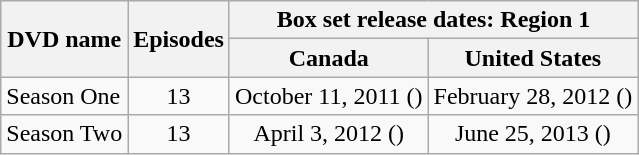<table class="wikitable">
<tr>
<th rowspan="2">DVD name</th>
<th rowspan="2">Episodes</th>
<th colspan="2">Box set release dates: Region 1</th>
</tr>
<tr>
<th>Canada</th>
<th>United States</th>
</tr>
<tr>
<td>Season One</td>
<td style="text-align:center;">13</td>
<td style="text-align:center;">October 11, 2011 ()</td>
<td style="text-align:center;">February 28, 2012 ()</td>
</tr>
<tr>
<td>Season Two</td>
<td style="text-align:center;">13</td>
<td style="text-align:center;">April 3, 2012 ()</td>
<td style="text-align:center;">June 25, 2013 ()</td>
</tr>
</table>
